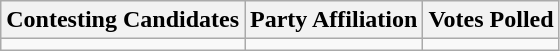<table class="wikitable sortable">
<tr>
<th>Contesting Candidates</th>
<th>Party Affiliation</th>
<th>Votes Polled</th>
</tr>
<tr>
<td></td>
<td></td>
<td></td>
</tr>
</table>
